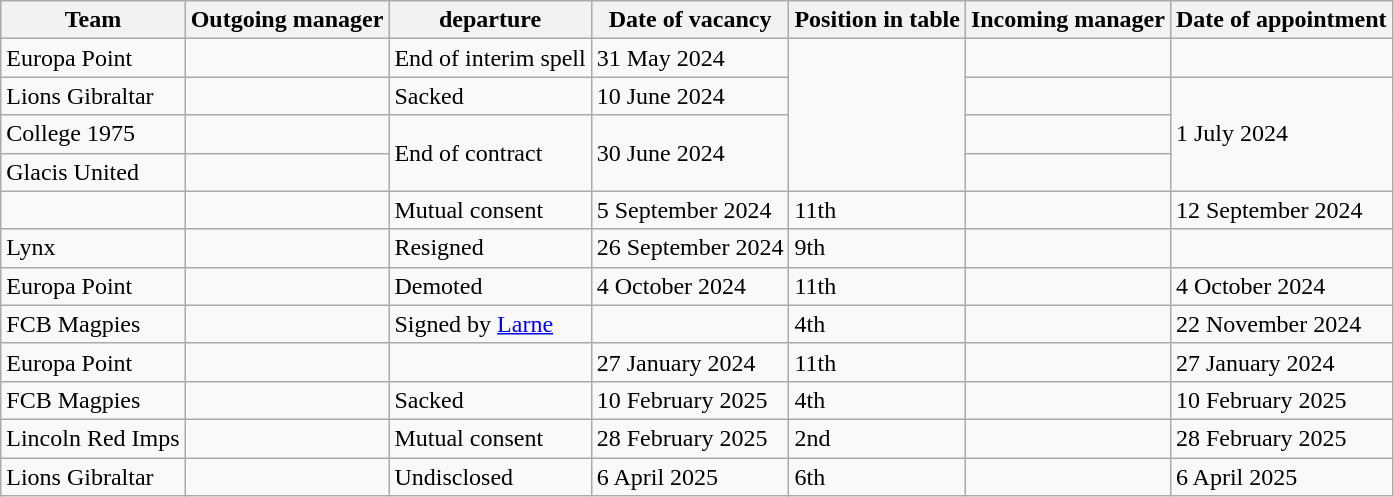<table class="wikitable sortable">
<tr>
<th>Team</th>
<th>Outgoing manager</th>
<th> departure</th>
<th>Date of vacancy</th>
<th>Position in table</th>
<th>Incoming manager</th>
<th>Date of appointment</th>
</tr>
<tr>
<td>Europa Point</td>
<td></td>
<td>End of interim spell</td>
<td rowspan=1>31 May 2024</td>
<td rowspan=4><em></em></td>
<td></td>
<td></td>
</tr>
<tr>
<td>Lions Gibraltar</td>
<td></td>
<td>Sacked</td>
<td>10 June 2024</td>
<td></td>
<td rowspan=3>1 July 2024</td>
</tr>
<tr>
<td>College 1975</td>
<td></td>
<td rowspan=2>End of contract</td>
<td rowspan=2>30 June 2024</td>
<td></td>
</tr>
<tr>
<td>Glacis United</td>
<td></td>
<td></td>
</tr>
<tr>
<td></td>
<td></td>
<td>Mutual consent</td>
<td>5 September 2024</td>
<td>11th</td>
<td></td>
<td>12 September 2024</td>
</tr>
<tr>
<td>Lynx</td>
<td></td>
<td>Resigned</td>
<td>26 September 2024</td>
<td>9th</td>
<td></td>
<td></td>
</tr>
<tr>
<td>Europa Point</td>
<td></td>
<td>Demoted</td>
<td>4 October 2024</td>
<td>11th</td>
<td></td>
<td>4 October 2024</td>
</tr>
<tr>
<td>FCB Magpies</td>
<td></td>
<td>Signed by  <a href='#'>Larne</a></td>
<td></td>
<td>4th</td>
<td></td>
<td>22 November 2024</td>
</tr>
<tr>
<td>Europa Point</td>
<td></td>
<td></td>
<td>27 January 2024</td>
<td>11th</td>
<td></td>
<td>27 January 2024</td>
</tr>
<tr>
<td>FCB Magpies</td>
<td></td>
<td>Sacked</td>
<td>10 February 2025</td>
<td>4th</td>
<td></td>
<td>10 February 2025</td>
</tr>
<tr>
<td>Lincoln Red Imps</td>
<td></td>
<td>Mutual consent</td>
<td>28 February 2025</td>
<td>2nd</td>
<td></td>
<td>28 February 2025</td>
</tr>
<tr>
<td>Lions Gibraltar</td>
<td></td>
<td>Undisclosed</td>
<td>6 April 2025</td>
<td>6th</td>
<td></td>
<td>6 April 2025</td>
</tr>
</table>
